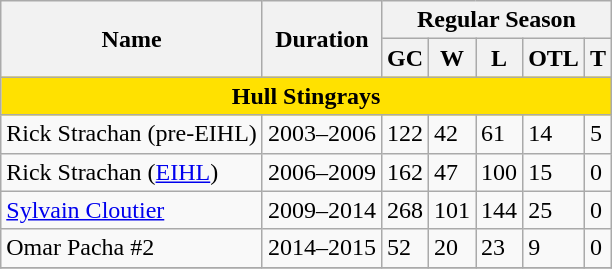<table class="wikitable">
<tr>
<th rowspan="2">Name</th>
<th rowspan="2">Duration</th>
<th colspan="5">Regular Season</th>
</tr>
<tr>
<th>GC</th>
<th>W</th>
<th>L</th>
<th>OTL</th>
<th>T</th>
</tr>
<tr>
<td align="center" Colspan="18" style="background: #ffe100"><strong>Hull Stingrays</strong></td>
</tr>
<tr>
<td>Rick Strachan (pre-EIHL)</td>
<td>2003–2006</td>
<td>122</td>
<td>42</td>
<td>61</td>
<td>14</td>
<td>5</td>
</tr>
<tr>
<td>Rick Strachan (<a href='#'>EIHL</a>)</td>
<td>2006–2009</td>
<td>162</td>
<td>47</td>
<td>100</td>
<td>15</td>
<td>0</td>
</tr>
<tr>
<td><a href='#'>Sylvain Cloutier</a></td>
<td>2009–2014</td>
<td>268</td>
<td>101</td>
<td>144</td>
<td>25</td>
<td>0</td>
</tr>
<tr>
<td>Omar Pacha #2</td>
<td>2014–2015</td>
<td>52</td>
<td>20</td>
<td>23</td>
<td>9</td>
<td>0</td>
</tr>
<tr>
</tr>
</table>
